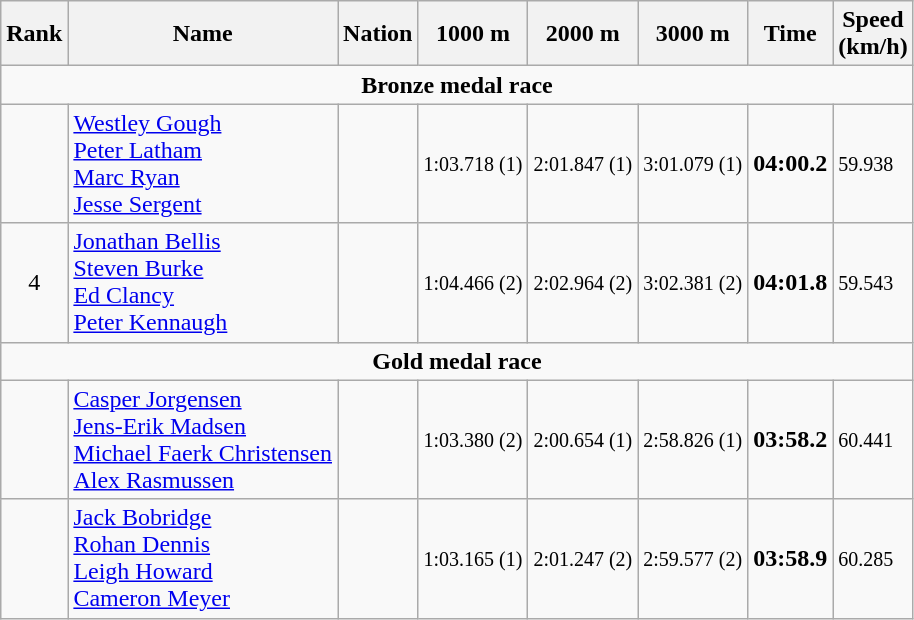<table class=wikitable sortable style=text-align:center>
<tr>
<th>Rank</th>
<th>Name</th>
<th>Nation</th>
<th>1000 m</th>
<th>2000 m</th>
<th>3000 m</th>
<th>Time</th>
<th>Speed<br>(km/h)</th>
</tr>
<tr>
<td colspan=8><strong>Bronze medal race</strong></td>
</tr>
<tr>
<td></td>
<td align=left><a href='#'>Westley Gough</a><br><a href='#'>Peter Latham</a><br><a href='#'>Marc Ryan</a><br><a href='#'>Jesse Sergent</a></td>
<td align=left></td>
<td align=left><small>1:03.718 (1)</small></td>
<td align=left><small>2:01.847 (1)</small></td>
<td align=left><small>3:01.079 (1)</small></td>
<td align=left><strong>04:00.2</strong></td>
<td align=left><small>59.938</small></td>
</tr>
<tr>
<td>4</td>
<td align=left><a href='#'>Jonathan Bellis</a><br><a href='#'>Steven Burke</a><br><a href='#'>Ed Clancy</a><br><a href='#'>Peter Kennaugh</a></td>
<td align=left></td>
<td align=left><small>1:04.466 (2)</small></td>
<td align=left><small>2:02.964 (2)</small></td>
<td align=left><small>3:02.381 (2)</small></td>
<td align=left><strong>04:01.8</strong></td>
<td align=left><small>59.543</small></td>
</tr>
<tr>
<td colspan=8><strong>Gold medal race</strong></td>
</tr>
<tr>
<td></td>
<td align=left><a href='#'>Casper Jorgensen</a><br><a href='#'>Jens-Erik Madsen</a><br><a href='#'>Michael Faerk Christensen</a><br><a href='#'>Alex Rasmussen</a></td>
<td align=left></td>
<td align=left><small>1:03.380 (2)</small></td>
<td align=left><small>2:00.654 (1)</small></td>
<td align=left><small>2:58.826 (1)</small></td>
<td align=left><strong>03:58.2</strong></td>
<td align=left><small>60.441</small></td>
</tr>
<tr>
<td></td>
<td align=left><a href='#'>Jack Bobridge</a><br><a href='#'>Rohan Dennis</a><br><a href='#'>Leigh Howard</a><br><a href='#'>Cameron Meyer</a></td>
<td align=left></td>
<td align=left><small>1:03.165 (1)</small></td>
<td align=left><small>2:01.247 (2)</small></td>
<td align=left><small>2:59.577 (2)</small></td>
<td align=left><strong>03:58.9</strong></td>
<td align=left><small>60.285</small></td>
</tr>
</table>
